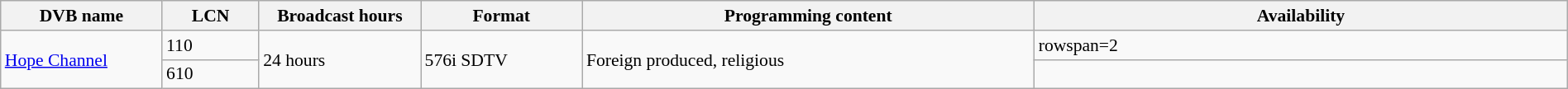<table class="wikitable" style="font-size:90%; width:100%;">
<tr>
<th width="10%">DVB name</th>
<th width="6%">LCN</th>
<th width="10%">Broadcast hours</th>
<th width="10%">Format</th>
<th width="28%">Programming content</th>
<th width="33%">Availability</th>
</tr>
<tr>
<td rowspan=2><a href='#'>Hope Channel</a></td>
<td>110</td>
<td rowspan=2>24 hours</td>
<td rowspan=2>576i SDTV</td>
<td rowspan=2>Foreign produced, religious</td>
<td>rowspan=2 </td>
</tr>
<tr>
<td>610</td>
</tr>
</table>
